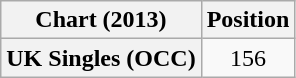<table class="wikitable plainrowheaders" style="text-align:center;">
<tr>
<th scope="col">Chart (2013)</th>
<th scope="col">Position</th>
</tr>
<tr>
<th scope="row">UK Singles (OCC)</th>
<td>156</td>
</tr>
</table>
